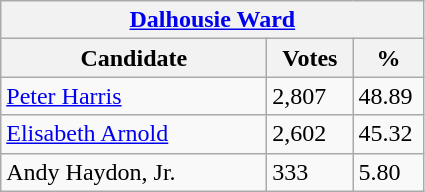<table class="wikitable">
<tr>
<th colspan="3"><a href='#'>Dalhousie Ward</a></th>
</tr>
<tr>
<th style="width: 170px">Candidate</th>
<th style="width: 50px">Votes</th>
<th style="width: 40px">%</th>
</tr>
<tr>
<td><a href='#'>Peter Harris</a></td>
<td>2,807</td>
<td>48.89</td>
</tr>
<tr>
<td><a href='#'>Elisabeth Arnold</a></td>
<td>2,602</td>
<td>45.32</td>
</tr>
<tr>
<td>Andy Haydon, Jr.</td>
<td>333</td>
<td>5.80</td>
</tr>
</table>
